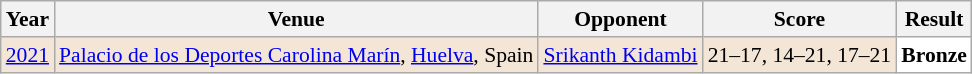<table class="sortable wikitable" style="font-size: 90%;">
<tr>
<th>Year</th>
<th>Venue</th>
<th>Opponent</th>
<th>Score</th>
<th>Result</th>
</tr>
<tr style="background:#F3E6D7">
<td align="center"><a href='#'>2021</a></td>
<td align="left"><a href='#'>Palacio de los Deportes Carolina Marín</a>, <a href='#'>Huelva</a>, Spain</td>
<td align="left"> <a href='#'>Srikanth Kidambi</a></td>
<td align="left">21–17, 14–21, 17–21</td>
<td style="text-align:left; background:white"> <strong>Bronze</strong></td>
</tr>
</table>
